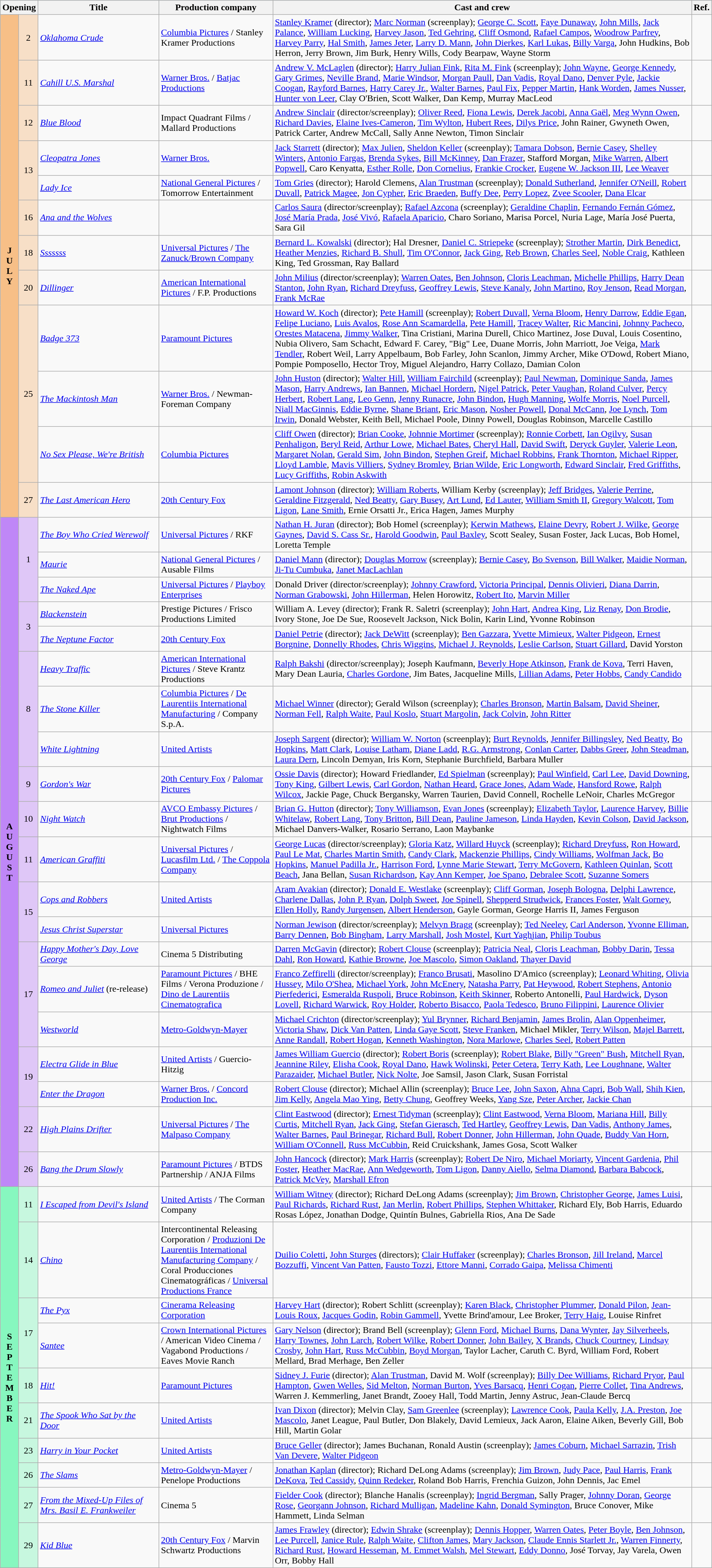<table class="wikitable sortable">
<tr style="background:#b0e0e6; text-align:center;">
<th colspan="2">Opening</th>
<th style="width:17%;">Title</th>
<th style="width:16%;">Production company</th>
<th>Cast and crew</th>
<th class="unsortable">Ref.</th>
</tr>
<tr>
<th rowspan="12" style="text-align:center; background:#f7bf87;"><strong>J<br>U<br>L<br>Y</strong></th>
<td style="text-align:center; background:#f7dfc7;">2</td>
<td><em><a href='#'>Oklahoma Crude</a></em></td>
<td><a href='#'>Columbia Pictures</a> / Stanley Kramer Productions</td>
<td><a href='#'>Stanley Kramer</a> (director); <a href='#'>Marc Norman</a> (screenplay); <a href='#'>George C. Scott</a>, <a href='#'>Faye Dunaway</a>, <a href='#'>John Mills</a>, <a href='#'>Jack Palance</a>, <a href='#'>William Lucking</a>, <a href='#'>Harvey Jason</a>, <a href='#'>Ted Gehring</a>, <a href='#'>Cliff Osmond</a>, <a href='#'>Rafael Campos</a>, <a href='#'>Woodrow Parfrey</a>, <a href='#'>Harvey Parry</a>, <a href='#'>Hal Smith</a>, <a href='#'>James Jeter</a>, <a href='#'>Larry D. Mann</a>, <a href='#'>John Dierkes</a>, <a href='#'>Karl Lukas</a>, <a href='#'>Billy Varga</a>, John Hudkins, Bob Herron, Jerry Brown, Jim Burk, Henry Wills, Cody Bearpaw, Wayne Storm</td>
<td></td>
</tr>
<tr>
<td style="text-align:center; background:#f7dfc7;">11</td>
<td><em><a href='#'>Cahill U.S. Marshal</a></em></td>
<td><a href='#'>Warner Bros.</a> / <a href='#'>Batjac Productions</a></td>
<td><a href='#'>Andrew V. McLaglen</a> (director); <a href='#'>Harry Julian Fink</a>, <a href='#'>Rita M. Fink</a> (screenplay); <a href='#'>John Wayne</a>, <a href='#'>George Kennedy</a>, <a href='#'>Gary Grimes</a>, <a href='#'>Neville Brand</a>, <a href='#'>Marie Windsor</a>, <a href='#'>Morgan Paull</a>, <a href='#'>Dan Vadis</a>, <a href='#'>Royal Dano</a>, <a href='#'>Denver Pyle</a>, <a href='#'>Jackie Coogan</a>, <a href='#'>Rayford Barnes</a>, <a href='#'>Harry Carey Jr.</a>, <a href='#'>Walter Barnes</a>, <a href='#'>Paul Fix</a>, <a href='#'>Pepper Martin</a>, <a href='#'>Hank Worden</a>, <a href='#'>James Nusser</a>, <a href='#'>Hunter von Leer</a>, Clay O'Brien, Scott Walker, Dan Kemp, Murray MacLeod</td>
<td></td>
</tr>
<tr>
<td style="text-align:center; background:#f7dfc7;">12</td>
<td><em><a href='#'>Blue Blood</a></em></td>
<td>Impact Quadrant Films / Mallard Productions</td>
<td><a href='#'>Andrew Sinclair</a> (director/screenplay); <a href='#'>Oliver Reed</a>, <a href='#'>Fiona Lewis</a>, <a href='#'>Derek Jacobi</a>, <a href='#'>Anna Gaël</a>, <a href='#'>Meg Wynn Owen</a>, <a href='#'>Richard Davies</a>, <a href='#'>Elaine Ives-Cameron</a>, <a href='#'>Tim Wylton</a>, <a href='#'>Hubert Rees</a>, <a href='#'>Dilys Price</a>, John Rainer, Gwyneth Owen, Patrick Carter, Andrew McCall, Sally Anne Newton, Timon Sinclair</td>
<td></td>
</tr>
<tr>
<td rowspan="2" style="text-align:center; background:#f7dfc7;">13</td>
<td><em><a href='#'>Cleopatra Jones</a></em></td>
<td><a href='#'>Warner Bros.</a></td>
<td><a href='#'>Jack Starrett</a> (director); <a href='#'>Max Julien</a>, <a href='#'>Sheldon Keller</a> (screenplay); <a href='#'>Tamara Dobson</a>, <a href='#'>Bernie Casey</a>, <a href='#'>Shelley Winters</a>, <a href='#'>Antonio Fargas</a>, <a href='#'>Brenda Sykes</a>, <a href='#'>Bill McKinney</a>, <a href='#'>Dan Frazer</a>, Stafford Morgan, <a href='#'>Mike Warren</a>, <a href='#'>Albert Popwell</a>, Caro Kenyatta, <a href='#'>Esther Rolle</a>, <a href='#'>Don Cornelius</a>, <a href='#'>Frankie Crocker</a>, <a href='#'>Eugene W. Jackson III</a>, <a href='#'>Lee Weaver</a></td>
<td></td>
</tr>
<tr>
<td><em><a href='#'>Lady Ice</a></em></td>
<td><a href='#'>National General Pictures</a> / Tomorrow Entertainment</td>
<td><a href='#'>Tom Gries</a> (director); Harold Clemens, <a href='#'>Alan Trustman</a> (screenplay); <a href='#'>Donald Sutherland</a>, <a href='#'>Jennifer O'Neill</a>, <a href='#'>Robert Duvall</a>, <a href='#'>Patrick Magee</a>, <a href='#'>Jon Cypher</a>, <a href='#'>Eric Braeden</a>, <a href='#'>Buffy Dee</a>, <a href='#'>Perry Lopez</a>, <a href='#'>Zvee Scooler</a>, <a href='#'>Dana Elcar</a></td>
<td></td>
</tr>
<tr>
<td style="text-align:center; background:#f7dfc7;">16</td>
<td><em><a href='#'>Ana and the Wolves</a></em></td>
<td></td>
<td><a href='#'>Carlos Saura</a> (director/screenplay); <a href='#'>Rafael Azcona</a> (screenplay); <a href='#'>Geraldine Chaplin</a>, <a href='#'>Fernando Fernán Gómez</a>, <a href='#'>José María Prada</a>, <a href='#'>José Vivó</a>, <a href='#'>Rafaela Aparicio</a>, Charo Soriano, Marisa Porcel, Nuria Lage, María José Puerta, Sara Gil</td>
<td></td>
</tr>
<tr>
<td style="text-align:center; background:#f7dfc7;">18</td>
<td><em><a href='#'>Sssssss</a></em></td>
<td><a href='#'>Universal Pictures</a> / <a href='#'>The Zanuck/Brown Company</a></td>
<td><a href='#'>Bernard L. Kowalski</a> (director); Hal Dresner, <a href='#'>Daniel C. Striepeke</a> (screenplay); <a href='#'>Strother Martin</a>, <a href='#'>Dirk Benedict</a>, <a href='#'>Heather Menzies</a>, <a href='#'>Richard B. Shull</a>, <a href='#'>Tim O'Connor</a>, <a href='#'>Jack Ging</a>, <a href='#'>Reb Brown</a>, <a href='#'>Charles Seel</a>, <a href='#'>Noble Craig</a>, Kathleen King, Ted Grossman, Ray Ballard</td>
<td></td>
</tr>
<tr>
<td style="text-align:center; background:#f7dfc7;">20</td>
<td><em><a href='#'>Dillinger</a></em></td>
<td><a href='#'>American International Pictures</a> / F.P. Productions</td>
<td><a href='#'>John Milius</a> (director/screenplay); <a href='#'>Warren Oates</a>, <a href='#'>Ben Johnson</a>, <a href='#'>Cloris Leachman</a>, <a href='#'>Michelle Phillips</a>, <a href='#'>Harry Dean Stanton</a>, <a href='#'>John Ryan</a>, <a href='#'>Richard Dreyfuss</a>, <a href='#'>Geoffrey Lewis</a>, <a href='#'>Steve Kanaly</a>, <a href='#'>John Martino</a>, <a href='#'>Roy Jenson</a>, <a href='#'>Read Morgan</a>, <a href='#'>Frank McRae</a></td>
<td></td>
</tr>
<tr>
<td rowspan="3" style="text-align:center; background:#f7dfc7;">25</td>
<td><em><a href='#'>Badge 373</a></em></td>
<td><a href='#'>Paramount Pictures</a></td>
<td><a href='#'>Howard W. Koch</a> (director); <a href='#'>Pete Hamill</a> (screenplay); <a href='#'>Robert Duvall</a>, <a href='#'>Verna Bloom</a>, <a href='#'>Henry Darrow</a>, <a href='#'>Eddie Egan</a>, <a href='#'>Felipe Luciano</a>, <a href='#'>Luis Avalos</a>, <a href='#'>Rose Ann Scamardella</a>, <a href='#'>Pete Hamill</a>, <a href='#'>Tracey Walter</a>, <a href='#'>Ric Mancini</a>, <a href='#'>Johnny Pacheco</a>, <a href='#'>Orestes Matacena</a>, <a href='#'>Jimmy Walker</a>, Tina Cristiani, Marina Durell, Chico Martinez, Jose Duval, Louis Cosentino, Nubia Olivero, Sam Schacht, Edward F. Carey, "Big" Lee, Duane Morris, John Marriott, Joe Veiga, <a href='#'>Mark Tendler</a>, Robert Weil, Larry Appelbaum, Bob Farley, John Scanlon, Jimmy Archer, Mike O'Dowd, Robert Miano, Pompie Pomposello, Hector Troy, Miguel Alejandro, Harry Collazo, Damian Colon</td>
<td></td>
</tr>
<tr>
<td><em><a href='#'>The Mackintosh Man</a></em></td>
<td><a href='#'>Warner Bros.</a> / Newman-Foreman Company</td>
<td><a href='#'>John Huston</a> (director); <a href='#'>Walter Hill</a>, <a href='#'>William Fairchild</a> (screenplay); <a href='#'>Paul Newman</a>, <a href='#'>Dominique Sanda</a>, <a href='#'>James Mason</a>, <a href='#'>Harry Andrews</a>, <a href='#'>Ian Bannen</a>, <a href='#'>Michael Hordern</a>, <a href='#'>Nigel Patrick</a>, <a href='#'>Peter Vaughan</a>, <a href='#'>Roland Culver</a>, <a href='#'>Percy Herbert</a>, <a href='#'>Robert Lang</a>, <a href='#'>Leo Genn</a>, <a href='#'>Jenny Runacre</a>, <a href='#'>John Bindon</a>, <a href='#'>Hugh Manning</a>, <a href='#'>Wolfe Morris</a>, <a href='#'>Noel Purcell</a>, <a href='#'>Niall MacGinnis</a>, <a href='#'>Eddie Byrne</a>, <a href='#'>Shane Briant</a>, <a href='#'>Eric Mason</a>, <a href='#'>Nosher Powell</a>, <a href='#'>Donal McCann</a>, <a href='#'>Joe Lynch</a>, <a href='#'>Tom Irwin</a>, Donald Webster, Keith Bell, Michael Poole, Dinny Powell, Douglas Robinson, Marcelle Castillo</td>
<td></td>
</tr>
<tr>
<td><em><a href='#'>No Sex Please, We're British</a></em></td>
<td><a href='#'>Columbia Pictures</a></td>
<td><a href='#'>Cliff Owen</a> (director); <a href='#'>Brian Cooke</a>, <a href='#'>Johnnie Mortimer</a> (screenplay); <a href='#'>Ronnie Corbett</a>, <a href='#'>Ian Ogilvy</a>, <a href='#'>Susan Penhaligon</a>, <a href='#'>Beryl Reid</a>, <a href='#'>Arthur Lowe</a>, <a href='#'>Michael Bates</a>, <a href='#'>Cheryl Hall</a>, <a href='#'>David Swift</a>, <a href='#'>Deryck Guyler</a>, <a href='#'>Valerie Leon</a>, <a href='#'>Margaret Nolan</a>, <a href='#'>Gerald Sim</a>, <a href='#'>John Bindon</a>, <a href='#'>Stephen Greif</a>, <a href='#'>Michael Robbins</a>, <a href='#'>Frank Thornton</a>, <a href='#'>Michael Ripper</a>, <a href='#'>Lloyd Lamble</a>, <a href='#'>Mavis Villiers</a>, <a href='#'>Sydney Bromley</a>, <a href='#'>Brian Wilde</a>, <a href='#'>Eric Longworth</a>, <a href='#'>Edward Sinclair</a>, <a href='#'>Fred Griffiths</a>, <a href='#'>Lucy Griffiths</a>, <a href='#'>Robin Askwith</a></td>
<td></td>
</tr>
<tr>
<td style="text-align:center; background:#f7dfc7;">27</td>
<td><em><a href='#'>The Last American Hero</a></em></td>
<td><a href='#'>20th Century Fox</a></td>
<td><a href='#'>Lamont Johnson</a> (director); <a href='#'>William Roberts</a>, William Kerby (screenplay); <a href='#'>Jeff Bridges</a>, <a href='#'>Valerie Perrine</a>, <a href='#'>Geraldine Fitzgerald</a>, <a href='#'>Ned Beatty</a>, <a href='#'>Gary Busey</a>, <a href='#'>Art Lund</a>, <a href='#'>Ed Lauter</a>, <a href='#'>William Smith II</a>, <a href='#'>Gregory Walcott</a>, <a href='#'>Tom Ligon</a>, <a href='#'>Lane Smith</a>, Ernie Orsatti Jr., Erica Hagen, James Murphy</td>
<td></td>
</tr>
<tr>
<th rowspan="20" style="text-align:center; background:#bf87f7;"><strong>A<br>U<br>G<br>U<br>S<br>T</strong></th>
<td rowspan="3" style="text-align:center; background:#dfc7f7;">1</td>
<td><em><a href='#'>The Boy Who Cried Werewolf</a></em></td>
<td><a href='#'>Universal Pictures</a> / RKF</td>
<td><a href='#'>Nathan H. Juran</a> (director); Bob Homel (screenplay); <a href='#'>Kerwin Mathews</a>, <a href='#'>Elaine Devry</a>, <a href='#'>Robert J. Wilke</a>, <a href='#'>George Gaynes</a>, <a href='#'>David S. Cass Sr.</a>, <a href='#'>Harold Goodwin</a>, <a href='#'>Paul Baxley</a>, Scott Sealey, Susan Foster, Jack Lucas, Bob Homel, Loretta Temple</td>
<td></td>
</tr>
<tr>
<td><em><a href='#'>Maurie</a></em></td>
<td><a href='#'>National General Pictures</a> / Ausable Films</td>
<td><a href='#'>Daniel Mann</a> (director); <a href='#'>Douglas Morrow</a> (screenplay); <a href='#'>Bernie Casey</a>, <a href='#'>Bo Svenson</a>, <a href='#'>Bill Walker</a>, <a href='#'>Maidie Norman</a>, <a href='#'>Ji-Tu Cumbuka</a>, <a href='#'>Janet MacLachlan</a></td>
<td></td>
</tr>
<tr>
<td><em><a href='#'>The Naked Ape</a></em></td>
<td><a href='#'>Universal Pictures</a> / <a href='#'>Playboy Enterprises</a></td>
<td>Donald Driver (director/screenplay); <a href='#'>Johnny Crawford</a>, <a href='#'>Victoria Principal</a>, <a href='#'>Dennis Olivieri</a>, <a href='#'>Diana Darrin</a>, <a href='#'>Norman Grabowski</a>, <a href='#'>John Hillerman</a>, Helen Horowitz, <a href='#'>Robert Ito</a>, <a href='#'>Marvin Miller</a></td>
<td></td>
</tr>
<tr>
<td rowspan="2" style="text-align:center; background:#dfc7f7;">3</td>
<td><em><a href='#'>Blackenstein</a></em></td>
<td>Prestige Pictures / Frisco Productions Limited</td>
<td>William A. Levey (director); Frank R. Saletri (screenplay); <a href='#'>John Hart</a>, <a href='#'>Andrea King</a>, <a href='#'>Liz Renay</a>, <a href='#'>Don Brodie</a>, Ivory Stone, Joe De Sue, Roosevelt Jackson, Nick Bolin, Karin Lind, Yvonne Robinson</td>
<td></td>
</tr>
<tr>
<td><em><a href='#'>The Neptune Factor</a></em></td>
<td><a href='#'>20th Century Fox</a></td>
<td><a href='#'>Daniel Petrie</a> (director); <a href='#'>Jack DeWitt</a> (screenplay); <a href='#'>Ben Gazzara</a>, <a href='#'>Yvette Mimieux</a>, <a href='#'>Walter Pidgeon</a>, <a href='#'>Ernest Borgnine</a>, <a href='#'>Donnelly Rhodes</a>, <a href='#'>Chris Wiggins</a>, <a href='#'>Michael J. Reynolds</a>, <a href='#'>Leslie Carlson</a>, <a href='#'>Stuart Gillard</a>, David Yorston</td>
<td></td>
</tr>
<tr>
<td rowspan="3" style="text-align:center; background:#dfc7f7;">8</td>
<td><em><a href='#'>Heavy Traffic</a></em></td>
<td><a href='#'>American International Pictures</a> / Steve Krantz Productions</td>
<td><a href='#'>Ralph Bakshi</a> (director/screenplay); Joseph Kaufmann, <a href='#'>Beverly Hope Atkinson</a>, <a href='#'>Frank de Kova</a>, Terri Haven, Mary Dean Lauria, <a href='#'>Charles Gordone</a>, Jim Bates, Jacqueline Mills, <a href='#'>Lillian Adams</a>, <a href='#'>Peter Hobbs</a>, <a href='#'>Candy Candido</a></td>
<td></td>
</tr>
<tr>
<td><em><a href='#'>The Stone Killer</a></em></td>
<td><a href='#'>Columbia Pictures</a> / <a href='#'>De Laurentiis International Manufacturing</a> / Company S.p.A.</td>
<td><a href='#'>Michael Winner</a> (director); Gerald Wilson (screenplay); <a href='#'>Charles Bronson</a>, <a href='#'>Martin Balsam</a>, <a href='#'>David Sheiner</a>, <a href='#'>Norman Fell</a>, <a href='#'>Ralph Waite</a>, <a href='#'>Paul Koslo</a>, <a href='#'>Stuart Margolin</a>, <a href='#'>Jack Colvin</a>, <a href='#'>John Ritter</a></td>
<td></td>
</tr>
<tr>
<td><em><a href='#'>White Lightning</a></em></td>
<td><a href='#'>United Artists</a></td>
<td><a href='#'>Joseph Sargent</a> (director); <a href='#'>William W. Norton</a> (screenplay); <a href='#'>Burt Reynolds</a>, <a href='#'>Jennifer Billingsley</a>, <a href='#'>Ned Beatty</a>, <a href='#'>Bo Hopkins</a>, <a href='#'>Matt Clark</a>, <a href='#'>Louise Latham</a>, <a href='#'>Diane Ladd</a>, <a href='#'>R.G. Armstrong</a>, <a href='#'>Conlan Carter</a>, <a href='#'>Dabbs Greer</a>, <a href='#'>John Steadman</a>, <a href='#'>Laura Dern</a>, Lincoln Demyan, Iris Korn, Stephanie Burchfield, Barbara Muller</td>
<td></td>
</tr>
<tr>
<td style="text-align:center; background:#dfc7f7;">9</td>
<td><em><a href='#'>Gordon's War</a></em></td>
<td><a href='#'>20th Century Fox</a> / <a href='#'>Palomar Pictures</a></td>
<td><a href='#'>Ossie Davis</a> (director); Howard Friedlander, <a href='#'>Ed Spielman</a> (screenplay); <a href='#'>Paul Winfield</a>, <a href='#'>Carl Lee</a>, <a href='#'>David Downing</a>, <a href='#'>Tony King</a>, <a href='#'>Gilbert Lewis</a>, <a href='#'>Carl Gordon</a>, <a href='#'>Nathan Heard</a>, <a href='#'>Grace Jones</a>, <a href='#'>Adam Wade</a>, <a href='#'>Hansford Rowe</a>, <a href='#'>Ralph Wilcox</a>, Jackie Page, Chuck Bergansky, Warren Taurien, David Connell, Rochelle LeNoir, Charles McGregor</td>
<td></td>
</tr>
<tr>
<td style="text-align:center; background:#dfc7f7;">10</td>
<td><em><a href='#'>Night Watch</a></em></td>
<td><a href='#'>AVCO Embassy Pictures</a> / <a href='#'>Brut Productions</a> / Nightwatch Films</td>
<td><a href='#'>Brian G. Hutton</a> (director); <a href='#'>Tony Williamson</a>, <a href='#'>Evan Jones</a> (screenplay); <a href='#'>Elizabeth Taylor</a>, <a href='#'>Laurence Harvey</a>, <a href='#'>Billie Whitelaw</a>, <a href='#'>Robert Lang</a>, <a href='#'>Tony Britton</a>, <a href='#'>Bill Dean</a>, <a href='#'>Pauline Jameson</a>, <a href='#'>Linda Hayden</a>, <a href='#'>Kevin Colson</a>, <a href='#'>David Jackson</a>, Michael Danvers-Walker, Rosario Serrano, Laon Maybanke</td>
<td></td>
</tr>
<tr>
<td style="text-align:center; background:#dfc7f7;">11</td>
<td><em><a href='#'>American Graffiti</a></em></td>
<td><a href='#'>Universal Pictures</a> / <a href='#'>Lucasfilm Ltd.</a> / <a href='#'>The Coppola Company</a></td>
<td><a href='#'>George Lucas</a> (director/screenplay); <a href='#'>Gloria Katz</a>, <a href='#'>Willard Huyck</a> (screenplay); <a href='#'>Richard Dreyfuss</a>, <a href='#'>Ron Howard</a>, <a href='#'>Paul Le Mat</a>, <a href='#'>Charles Martin Smith</a>, <a href='#'>Candy Clark</a>, <a href='#'>Mackenzie Phillips</a>, <a href='#'>Cindy Williams</a>, <a href='#'>Wolfman Jack</a>, <a href='#'>Bo Hopkins</a>, <a href='#'>Manuel Padilla Jr.</a>, <a href='#'>Harrison Ford</a>, <a href='#'>Lynne Marie Stewart</a>, <a href='#'>Terry McGovern</a>, <a href='#'>Kathleen Quinlan</a>, <a href='#'>Scott Beach</a>, Jana Bellan, <a href='#'>Susan Richardson</a>, <a href='#'>Kay Ann Kemper</a>, <a href='#'>Joe Spano</a>, <a href='#'>Debralee Scott</a>, <a href='#'>Suzanne Somers</a></td>
<td></td>
</tr>
<tr>
<td rowspan="2" style="text-align:center; background:#dfc7f7;">15</td>
<td><em><a href='#'>Cops and Robbers</a></em></td>
<td><a href='#'>United Artists</a></td>
<td><a href='#'>Aram Avakian</a> (director); <a href='#'>Donald E. Westlake</a> (screenplay); <a href='#'>Cliff Gorman</a>, <a href='#'>Joseph Bologna</a>, <a href='#'>Delphi Lawrence</a>, <a href='#'>Charlene Dallas</a>, <a href='#'>John P. Ryan</a>, <a href='#'>Dolph Sweet</a>, <a href='#'>Joe Spinell</a>, <a href='#'>Shepperd Strudwick</a>, <a href='#'>Frances Foster</a>, <a href='#'>Walt Gorney</a>, <a href='#'>Ellen Holly</a>, <a href='#'>Randy Jurgensen</a>, <a href='#'>Albert Henderson</a>, Gayle Gorman, George Harris II, James Ferguson</td>
<td></td>
</tr>
<tr>
<td><em><a href='#'>Jesus Christ Superstar</a></em></td>
<td><a href='#'>Universal Pictures</a></td>
<td><a href='#'>Norman Jewison</a> (director/screenplay); <a href='#'>Melvyn Bragg</a> (screenplay); <a href='#'>Ted Neeley</a>, <a href='#'>Carl Anderson</a>, <a href='#'>Yvonne Elliman</a>, <a href='#'>Barry Dennen</a>, <a href='#'>Bob Bingham</a>, <a href='#'>Larry Marshall</a>, <a href='#'>Josh Mostel</a>, <a href='#'>Kurt Yaghjian</a>, <a href='#'>Philip Toubus</a></td>
<td></td>
</tr>
<tr>
<td rowspan="3" style="text-align:center; background:#dfc7f7;">17</td>
<td><em><a href='#'>Happy Mother's Day, Love George</a></em></td>
<td>Cinema 5 Distributing</td>
<td><a href='#'>Darren McGavin</a> (director); <a href='#'>Robert Clouse</a> (screenplay); <a href='#'>Patricia Neal</a>, <a href='#'>Cloris Leachman</a>, <a href='#'>Bobby Darin</a>, <a href='#'>Tessa Dahl</a>, <a href='#'>Ron Howard</a>, <a href='#'>Kathie Browne</a>, <a href='#'>Joe Mascolo</a>, <a href='#'>Simon Oakland</a>, <a href='#'>Thayer David</a></td>
<td></td>
</tr>
<tr>
<td><em><a href='#'>Romeo and Juliet</a></em> (re-release)</td>
<td><a href='#'>Paramount Pictures</a> / BHE Films / Verona Produzione / <a href='#'>Dino de Laurentiis Cinematografica</a></td>
<td><a href='#'>Franco Zeffirelli</a> (director/screenplay); <a href='#'>Franco Brusati</a>, Masolino D'Amico (screenplay); <a href='#'>Leonard Whiting</a>, <a href='#'>Olivia Hussey</a>, <a href='#'>Milo O'Shea</a>, <a href='#'>Michael York</a>, <a href='#'>John McEnery</a>, <a href='#'>Natasha Parry</a>, <a href='#'>Pat Heywood</a>, <a href='#'>Robert Stephens</a>, <a href='#'>Antonio Pierfederici</a>, <a href='#'>Esmeralda Ruspoli</a>, <a href='#'>Bruce Robinson</a>, <a href='#'>Keith Skinner</a>, Roberto Antonelli, <a href='#'>Paul Hardwick</a>, <a href='#'>Dyson Lovell</a>, <a href='#'>Richard Warwick</a>, <a href='#'>Roy Holder</a>, <a href='#'>Roberto Bisacco</a>, <a href='#'>Paola Tedesco</a>, <a href='#'>Bruno Filippini</a>, <a href='#'>Laurence Olivier</a></td>
<td></td>
</tr>
<tr>
<td><em><a href='#'>Westworld</a></em></td>
<td><a href='#'>Metro-Goldwyn-Mayer</a></td>
<td><a href='#'>Michael Crichton</a> (director/screenplay); <a href='#'>Yul Brynner</a>, <a href='#'>Richard Benjamin</a>, <a href='#'>James Brolin</a>, <a href='#'>Alan Oppenheimer</a>, <a href='#'>Victoria Shaw</a>, <a href='#'>Dick Van Patten</a>, <a href='#'>Linda Gaye Scott</a>, <a href='#'>Steve Franken</a>, Michael Mikler, <a href='#'>Terry Wilson</a>, <a href='#'>Majel Barrett</a>, <a href='#'>Anne Randall</a>, <a href='#'>Robert Hogan</a>, <a href='#'>Kenneth Washington</a>, <a href='#'>Nora Marlowe</a>, <a href='#'>Charles Seel</a>, <a href='#'>Robert Patten</a></td>
<td></td>
</tr>
<tr>
<td rowspan="2" style="text-align:center; background:#dfc7f7;">19</td>
<td><em><a href='#'>Electra Glide in Blue</a></em></td>
<td><a href='#'>United Artists</a> / Guercio-Hitzig</td>
<td><a href='#'>James William Guercio</a> (director); <a href='#'>Robert Boris</a> (screenplay); <a href='#'>Robert Blake</a>, <a href='#'>Billy "Green" Bush</a>, <a href='#'>Mitchell Ryan</a>, <a href='#'>Jeannine Riley</a>, <a href='#'>Elisha Cook</a>, <a href='#'>Royal Dano</a>, <a href='#'>Hawk Wolinski</a>, <a href='#'>Peter Cetera</a>, <a href='#'>Terry Kath</a>, <a href='#'>Lee Loughnane</a>, <a href='#'>Walter Parazaider</a>, <a href='#'>Michael Butler</a>, <a href='#'>Nick Nolte</a>, Joe Samsil, Jason Clark, Susan Forristal</td>
<td></td>
</tr>
<tr>
<td><em><a href='#'>Enter the Dragon</a></em></td>
<td><a href='#'>Warner Bros.</a> / <a href='#'>Concord Production Inc.</a></td>
<td><a href='#'>Robert Clouse</a> (director); Michael Allin (screenplay); <a href='#'>Bruce Lee</a>, <a href='#'>John Saxon</a>, <a href='#'>Ahna Capri</a>, <a href='#'>Bob Wall</a>, <a href='#'>Shih Kien</a>, <a href='#'>Jim Kelly</a>, <a href='#'>Angela Mao Ying</a>, <a href='#'>Betty Chung</a>, Geoffrey Weeks, <a href='#'>Yang Sze</a>, <a href='#'>Peter Archer</a>, <a href='#'>Jackie Chan</a></td>
<td></td>
</tr>
<tr>
<td style="text-align:center; background:#dfc7f7;">22</td>
<td><em><a href='#'>High Plains Drifter</a></em></td>
<td><a href='#'>Universal Pictures</a> / <a href='#'>The Malpaso Company</a></td>
<td><a href='#'>Clint Eastwood</a> (director); <a href='#'>Ernest Tidyman</a> (screenplay); <a href='#'>Clint Eastwood</a>, <a href='#'>Verna Bloom</a>, <a href='#'>Mariana Hill</a>, <a href='#'>Billy Curtis</a>, <a href='#'>Mitchell Ryan</a>, <a href='#'>Jack Ging</a>, <a href='#'>Stefan Gierasch</a>, <a href='#'>Ted Hartley</a>, <a href='#'>Geoffrey Lewis</a>, <a href='#'>Dan Vadis</a>, <a href='#'>Anthony James</a>, <a href='#'>Walter Barnes</a>, <a href='#'>Paul Brinegar</a>, <a href='#'>Richard Bull</a>, <a href='#'>Robert Donner</a>, <a href='#'>John Hillerman</a>, <a href='#'>John Quade</a>, <a href='#'>Buddy Van Horn</a>, <a href='#'>William O'Connell</a>, <a href='#'>Russ McCubbin</a>, Reid Cruickshank, James Gosa, Scott Walker</td>
<td></td>
</tr>
<tr>
<td style="text-align:center; background:#dfc7f7;">26</td>
<td><em><a href='#'>Bang the Drum Slowly</a></em></td>
<td><a href='#'>Paramount Pictures</a> / BTDS Partnership / ANJA Films</td>
<td><a href='#'>John Hancock</a> (director); <a href='#'>Mark Harris</a> (screenplay); <a href='#'>Robert De Niro</a>, <a href='#'>Michael Moriarty</a>, <a href='#'>Vincent Gardenia</a>, <a href='#'>Phil Foster</a>, <a href='#'>Heather MacRae</a>, <a href='#'>Ann Wedgeworth</a>, <a href='#'>Tom Ligon</a>, <a href='#'>Danny Aiello</a>, <a href='#'>Selma Diamond</a>, <a href='#'>Barbara Babcock</a>, <a href='#'>Patrick McVey</a>, <a href='#'>Marshall Efron</a></td>
<td></td>
</tr>
<tr>
<th rowspan="10" style="text-align:center; background:#87f7bf;"><strong>S<br>E<br>P<br>T<br>E<br>M<br>B<br>E<br>R</strong></th>
<td style="text-align:center; background:#c7f7df;">11</td>
<td><em><a href='#'>I Escaped from Devil's Island</a></em></td>
<td><a href='#'>United Artists</a> / The Corman Company</td>
<td><a href='#'>William Witney</a> (director); Richard DeLong Adams (screenplay); <a href='#'>Jim Brown</a>, <a href='#'>Christopher George</a>, <a href='#'>James Luisi</a>, <a href='#'>Paul Richards</a>, <a href='#'>Richard Rust</a>, <a href='#'>Jan Merlin</a>, <a href='#'>Robert Phillips</a>, <a href='#'>Stephen Whittaker</a>, Richard Ely, Bob Harris, Eduardo Rosas López, Jonathan Dodge, Quintín Bulnes, Gabriella Rios, Ana De Sade</td>
<td></td>
</tr>
<tr>
<td style="text-align:center; background:#c7f7df;">14</td>
<td><em><a href='#'>Chino</a></em></td>
<td>Intercontinental Releasing Corporation / <a href='#'>Produzioni De Laurentiis International Manufacturing Company</a> / Coral Producciones Cinematográficas / <a href='#'>Universal Productions France</a></td>
<td><a href='#'>Duilio Coletti</a>, <a href='#'>John Sturges</a> (directors); <a href='#'>Clair Huffaker</a> (screenplay); <a href='#'>Charles Bronson</a>, <a href='#'>Jill Ireland</a>, <a href='#'>Marcel Bozzuffi</a>, <a href='#'>Vincent Van Patten</a>, <a href='#'>Fausto Tozzi</a>, <a href='#'>Ettore Manni</a>, <a href='#'>Corrado Gaipa</a>, <a href='#'>Melissa Chimenti</a></td>
<td></td>
</tr>
<tr>
<td rowspan="2" style="text-align:center; background:#c7f7df;">17</td>
<td><em><a href='#'>The Pyx</a></em></td>
<td><a href='#'>Cinerama Releasing Corporation</a></td>
<td><a href='#'>Harvey Hart</a> (director); Robert Schlitt (screenplay); <a href='#'>Karen Black</a>, <a href='#'>Christopher Plummer</a>, <a href='#'>Donald Pilon</a>, <a href='#'>Jean-Louis Roux</a>, <a href='#'>Jacques Godin</a>, <a href='#'>Robin Gammell</a>, Yvette Brind'amour, Lee Broker, <a href='#'>Terry Haig</a>, Louise Rinfret</td>
<td></td>
</tr>
<tr>
<td><em><a href='#'>Santee</a></em></td>
<td><a href='#'>Crown International Pictures</a> / American Video Cinema / Vagabond Productions / Eaves Movie Ranch</td>
<td><a href='#'>Gary Nelson</a> (director); Brand Bell (screenplay); <a href='#'>Glenn Ford</a>, <a href='#'>Michael Burns</a>, <a href='#'>Dana Wynter</a>, <a href='#'>Jay Silverheels</a>, <a href='#'>Harry Townes</a>, <a href='#'>John Larch</a>, <a href='#'>Robert Wilke</a>, <a href='#'>Robert Donner</a>, <a href='#'>John Bailey</a>, <a href='#'>X Brands</a>, <a href='#'>Chuck Courtney</a>, <a href='#'>Lindsay Crosby</a>, <a href='#'>John Hart</a>, <a href='#'>Russ McCubbin</a>, <a href='#'>Boyd Morgan</a>, Taylor Lacher, Caruth C. Byrd, William Ford, Robert Mellard, Brad Merhage, Ben Zeller</td>
<td></td>
</tr>
<tr>
<td style="text-align:center; background:#c7f7df;">18</td>
<td><em><a href='#'>Hit!</a></em></td>
<td><a href='#'>Paramount Pictures</a></td>
<td><a href='#'>Sidney J. Furie</a> (director); <a href='#'>Alan Trustman</a>, David M. Wolf (screenplay); <a href='#'>Billy Dee Williams</a>, <a href='#'>Richard Pryor</a>, <a href='#'>Paul Hampton</a>, <a href='#'>Gwen Welles</a>, <a href='#'>Sid Melton</a>, <a href='#'>Norman Burton</a>, <a href='#'>Yves Barsacq</a>, <a href='#'>Henri Cogan</a>, <a href='#'>Pierre Collet</a>, <a href='#'>Tina Andrews</a>, Warren J. Kemmerling, Janet Brandt, Zooey Hall, Todd Martin, Jenny Astruc, Jean-Claude Bercq</td>
<td></td>
</tr>
<tr>
<td style="text-align:center; background:#c7f7df;">21</td>
<td><em><a href='#'>The Spook Who Sat by the Door</a></em></td>
<td><a href='#'>United Artists</a></td>
<td><a href='#'>Ivan Dixon</a> (director); Melvin Clay, <a href='#'>Sam Greenlee</a> (screenplay); <a href='#'>Lawrence Cook</a>, <a href='#'>Paula Kelly</a>, <a href='#'>J.A. Preston</a>, <a href='#'>Joe Mascolo</a>, Janet League, Paul Butler, Don Blakely, David Lemieux, Jack Aaron, Elaine Aiken, Beverly Gill, Bob Hill, Martin Golar</td>
<td></td>
</tr>
<tr>
<td style="text-align:center; background:#c7f7df;">23</td>
<td><em><a href='#'>Harry in Your Pocket</a></em></td>
<td><a href='#'>United Artists</a></td>
<td><a href='#'>Bruce Geller</a> (director); James Buchanan, Ronald Austin (screenplay); <a href='#'>James Coburn</a>, <a href='#'>Michael Sarrazin</a>, <a href='#'>Trish Van Devere</a>, <a href='#'>Walter Pidgeon</a></td>
<td></td>
</tr>
<tr>
<td style="text-align:center; background:#c7f7df;">26</td>
<td><em><a href='#'>The Slams</a></em></td>
<td><a href='#'>Metro-Goldwyn-Mayer</a> / Penelope Productions</td>
<td><a href='#'>Jonathan Kaplan</a> (director); Richard DeLong Adams (screenplay); <a href='#'>Jim Brown</a>, <a href='#'>Judy Pace</a>, <a href='#'>Paul Harris</a>, <a href='#'>Frank DeKova</a>, <a href='#'>Ted Cassidy</a>, <a href='#'>Quinn Redeker</a>, Roland Bob Harris, Frenchia Guizon, John Dennis, Jac Emel</td>
<td></td>
</tr>
<tr>
<td style="text-align:center; background:#c7f7df;">27</td>
<td><em><a href='#'>From the Mixed-Up Files of Mrs. Basil E. Frankweiler</a></em></td>
<td>Cinema 5</td>
<td><a href='#'>Fielder Cook</a> (director); Blanche Hanalis (screenplay); <a href='#'>Ingrid Bergman</a>, Sally Prager, <a href='#'>Johnny Doran</a>, <a href='#'>George Rose</a>, <a href='#'>Georgann Johnson</a>, <a href='#'>Richard Mulligan</a>, <a href='#'>Madeline Kahn</a>, <a href='#'>Donald Symington</a>, Bruce Conover, Mike Hammett, Linda Selman</td>
<td></td>
</tr>
<tr>
<td style="text-align:center; background:#c7f7df;">29</td>
<td><em><a href='#'>Kid Blue</a></em></td>
<td><a href='#'>20th Century Fox</a> / Marvin Schwartz Productions</td>
<td><a href='#'>James Frawley</a> (director); <a href='#'>Edwin Shrake</a> (screenplay); <a href='#'>Dennis Hopper</a>, <a href='#'>Warren Oates</a>, <a href='#'>Peter Boyle</a>, <a href='#'>Ben Johnson</a>, <a href='#'>Lee Purcell</a>, <a href='#'>Janice Rule</a>, <a href='#'>Ralph Waite</a>, <a href='#'>Clifton James</a>, <a href='#'>Mary Jackson</a>, <a href='#'>Claude Ennis Starlett Jr.</a>, <a href='#'>Warren Finnerty</a>, <a href='#'>Richard Rust</a>, <a href='#'>Howard Hesseman</a>, <a href='#'>M. Emmet Walsh</a>, <a href='#'>Mel Stewart</a>, <a href='#'>Eddy Donno</a>, José Torvay, Jay Varela, Owen Orr, Bobby Hall</td>
<td></td>
</tr>
</table>
